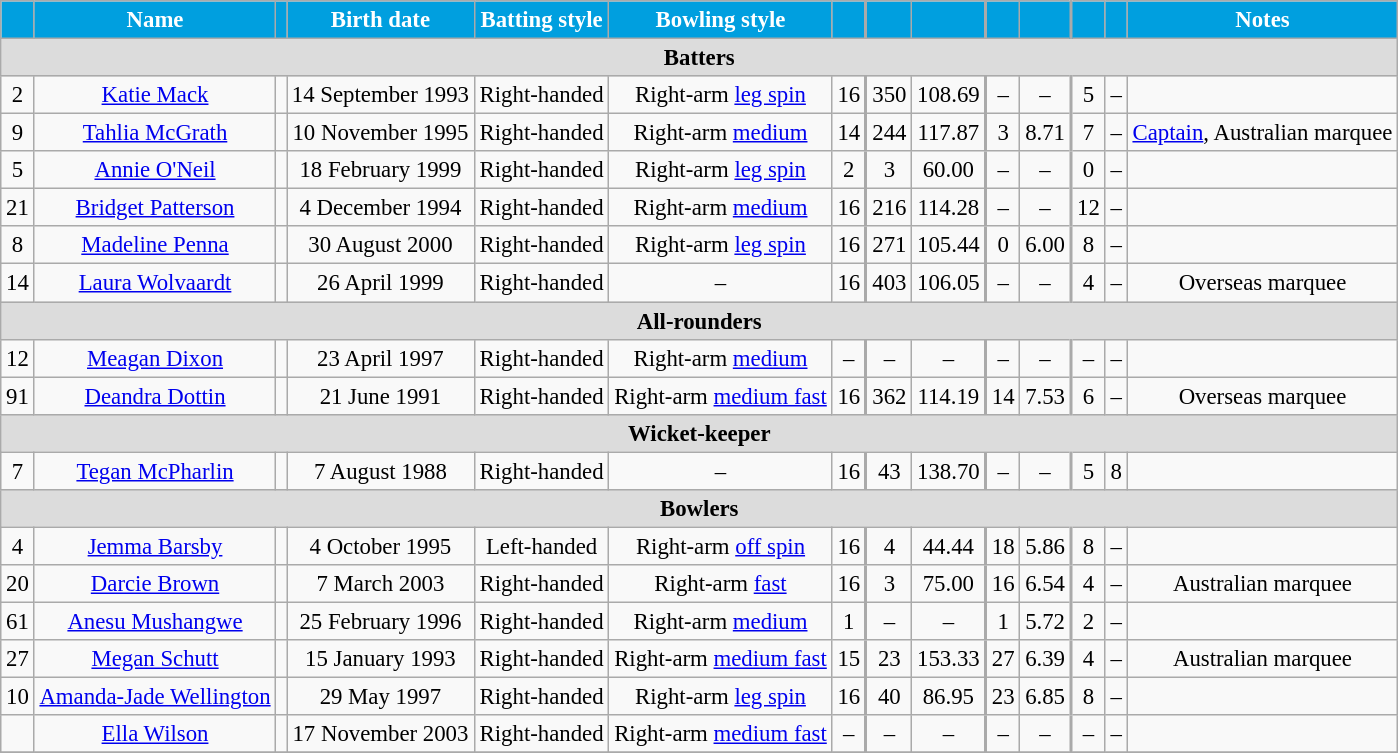<table class="wikitable" style="font-size:95%;">
<tr>
<th style="background:#009FDF; color:white;"></th>
<th style="background:#009FDF; color:white;">Name</th>
<th style="background:#009FDF; color:white;"></th>
<th style="background:#009FDF; color:white;">Birth date</th>
<th style="background:#009FDF; color:white;">Batting style</th>
<th style="background:#009FDF; color:white;">Bowling style</th>
<th style="background:#009FDF; color:white;"></th>
<th style="background:#009FDF; color:white; border-left-width: 2px;"></th>
<th style="background:#009FDF; color:white;"></th>
<th style="background:#009FDF; color:white; border-left-width: 2px;"></th>
<th style="background:#009FDF; color:white;"></th>
<th style="background:#009FDF; color:white; border-left-width: 2px;"></th>
<th style="background:#009FDF; color:white;"></th>
<th style="background: #009FDF; color:white;">Notes</th>
</tr>
<tr>
<th colspan="14" style="background: #DCDCDC" align="center">Batters</th>
</tr>
<tr align="center">
<td>2</td>
<td><a href='#'>Katie Mack</a></td>
<td></td>
<td>14 September 1993</td>
<td>Right-handed</td>
<td>Right-arm <a href='#'>leg spin</a></td>
<td>16</td>
<td style="border-left-width: 2px">350</td>
<td>108.69</td>
<td style="border-left-width: 2px">–</td>
<td>–</td>
<td style="border-left-width: 2px">5</td>
<td>–</td>
<td></td>
</tr>
<tr align="center">
<td>9</td>
<td><a href='#'>Tahlia McGrath</a></td>
<td></td>
<td>10 November 1995</td>
<td>Right-handed</td>
<td>Right-arm <a href='#'>medium</a></td>
<td>14</td>
<td style="border-left-width: 2px">244</td>
<td>117.87</td>
<td style="border-left-width: 2px">3</td>
<td>8.71</td>
<td style="border-left-width: 2px">7</td>
<td>–</td>
<td><a href='#'>Captain</a>, Australian marquee</td>
</tr>
<tr align="center">
<td>5</td>
<td><a href='#'>Annie O'Neil</a></td>
<td></td>
<td>18 February 1999</td>
<td>Right-handed</td>
<td>Right-arm <a href='#'>leg spin</a></td>
<td>2</td>
<td style="border-left-width: 2px">3</td>
<td>60.00</td>
<td style="border-left-width: 2px">–</td>
<td>–</td>
<td style="border-left-width: 2px">0</td>
<td>–</td>
<td></td>
</tr>
<tr align="center">
<td>21</td>
<td><a href='#'>Bridget Patterson</a></td>
<td></td>
<td>4 December 1994</td>
<td>Right-handed</td>
<td>Right-arm <a href='#'>medium</a></td>
<td>16</td>
<td style="border-left-width: 2px">216</td>
<td>114.28</td>
<td style="border-left-width: 2px">–</td>
<td>–</td>
<td style="border-left-width: 2px">12</td>
<td>–</td>
<td></td>
</tr>
<tr align="center">
<td>8</td>
<td><a href='#'>Madeline Penna</a></td>
<td></td>
<td>30 August 2000</td>
<td>Right-handed</td>
<td>Right-arm <a href='#'>leg spin</a></td>
<td>16</td>
<td style="border-left-width: 2px">271</td>
<td>105.44</td>
<td style="border-left-width: 2px">0</td>
<td>6.00</td>
<td style="border-left-width: 2px">8</td>
<td>–</td>
<td></td>
</tr>
<tr align="center">
<td>14</td>
<td><a href='#'>Laura Wolvaardt</a></td>
<td></td>
<td>26 April 1999</td>
<td>Right-handed</td>
<td>–</td>
<td>16</td>
<td style="border-left-width: 2px">403</td>
<td>106.05</td>
<td style="border-left-width: 2px">–</td>
<td>–</td>
<td style="border-left-width: 2px">4</td>
<td>–</td>
<td>Overseas marquee</td>
</tr>
<tr>
<th colspan="14" style="background: #DCDCDC" align="center">All-rounders</th>
</tr>
<tr align="center">
<td>12</td>
<td><a href='#'>Meagan Dixon</a></td>
<td></td>
<td>23 April 1997</td>
<td>Right-handed</td>
<td>Right-arm <a href='#'>medium</a></td>
<td>–</td>
<td style="border-left-width: 2px">–</td>
<td>–</td>
<td style="border-left-width: 2px">–</td>
<td>–</td>
<td style="border-left-width: 2px">–</td>
<td>–</td>
<td></td>
</tr>
<tr align="center">
<td>91</td>
<td><a href='#'>Deandra Dottin</a></td>
<td></td>
<td>21 June 1991</td>
<td>Right-handed</td>
<td>Right-arm <a href='#'>medium fast</a></td>
<td>16</td>
<td style="border-left-width: 2px">362</td>
<td>114.19</td>
<td style="border-left-width: 2px">14</td>
<td>7.53</td>
<td style="border-left-width: 2px">6</td>
<td>–</td>
<td>Overseas marquee</td>
</tr>
<tr>
<th colspan="14" style="background: #DCDCDC" align="center">Wicket-keeper</th>
</tr>
<tr align="center">
<td>7</td>
<td><a href='#'>Tegan McPharlin</a></td>
<td></td>
<td>7 August 1988</td>
<td>Right-handed</td>
<td>–</td>
<td>16</td>
<td style="border-left-width: 2px">43</td>
<td>138.70</td>
<td style="border-left-width: 2px">–</td>
<td>–</td>
<td style="border-left-width: 2px">5</td>
<td>8</td>
<td></td>
</tr>
<tr>
<th colspan="14" style="background: #DCDCDC" align="center">Bowlers</th>
</tr>
<tr align="center">
<td>4</td>
<td><a href='#'>Jemma Barsby</a></td>
<td></td>
<td>4 October 1995</td>
<td>Left-handed</td>
<td>Right-arm <a href='#'>off spin</a></td>
<td>16</td>
<td style="border-left-width: 2px">4</td>
<td>44.44</td>
<td style="border-left-width: 2px">18</td>
<td>5.86</td>
<td style="border-left-width: 2px">8</td>
<td>–</td>
<td></td>
</tr>
<tr align="center">
<td>20</td>
<td><a href='#'>Darcie Brown</a></td>
<td></td>
<td>7 March 2003</td>
<td>Right-handed</td>
<td>Right-arm <a href='#'>fast</a></td>
<td>16</td>
<td style="border-left-width: 2px">3</td>
<td>75.00</td>
<td style="border-left-width: 2px">16</td>
<td>6.54</td>
<td style="border-left-width: 2px">4</td>
<td>–</td>
<td>Australian marquee</td>
</tr>
<tr align="center">
<td>61</td>
<td><a href='#'>Anesu Mushangwe</a></td>
<td></td>
<td>25 February 1996</td>
<td>Right-handed</td>
<td>Right-arm <a href='#'>medium</a></td>
<td>1</td>
<td style="border-left-width: 2px">–</td>
<td>–</td>
<td style="border-left-width: 2px">1</td>
<td>5.72</td>
<td style="border-left-width: 2px">2</td>
<td>–</td>
<td></td>
</tr>
<tr align="center">
<td>27</td>
<td><a href='#'>Megan Schutt</a></td>
<td></td>
<td>15 January 1993</td>
<td>Right-handed</td>
<td>Right-arm <a href='#'>medium fast</a></td>
<td>15</td>
<td style="border-left-width: 2px">23</td>
<td>153.33</td>
<td style="border-left-width: 2px">27</td>
<td>6.39</td>
<td style="border-left-width: 2px">4</td>
<td>–</td>
<td>Australian marquee</td>
</tr>
<tr align="center">
<td>10</td>
<td><a href='#'>Amanda-Jade Wellington</a></td>
<td></td>
<td>29 May 1997</td>
<td>Right-handed</td>
<td>Right-arm <a href='#'>leg spin</a></td>
<td>16</td>
<td style="border-left-width: 2px">40</td>
<td>86.95</td>
<td style="border-left-width: 2px">23</td>
<td>6.85</td>
<td style="border-left-width: 2px">8</td>
<td>–</td>
<td></td>
</tr>
<tr align="center">
<td></td>
<td><a href='#'>Ella Wilson</a></td>
<td></td>
<td>17 November 2003</td>
<td>Right-handed</td>
<td>Right-arm <a href='#'>medium fast</a></td>
<td>–</td>
<td style="border-left-width: 2px">–</td>
<td>–</td>
<td style="border-left-width: 2px">–</td>
<td>–</td>
<td style="border-left-width: 2px">–</td>
<td>–</td>
<td></td>
</tr>
<tr>
</tr>
</table>
